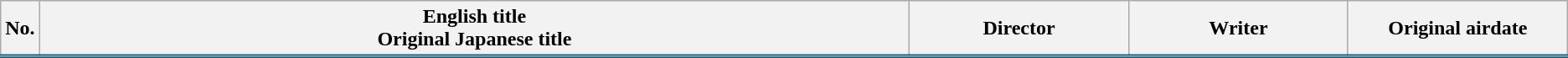<table class="wikitable">
<tr style="border-bottom: 3px solid #10607D;">
<th style="width:1%;">No.</th>
<th>English title<br> Original Japanese title</th>
<th style="width:14%;">Director</th>
<th style="width:14%;">Writer</th>
<th style="width:14%;">Original airdate</th>
</tr>
<tr>
</tr>
</table>
